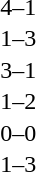<table cellspacing=1 width=70%>
<tr>
<th width=25%></th>
<th width=30%></th>
<th width=15%></th>
<th width=30%></th>
</tr>
<tr>
<td></td>
<td align=right></td>
<td align=center>4–1</td>
<td></td>
</tr>
<tr>
<td></td>
<td align=right></td>
<td align=center>1–3</td>
<td></td>
</tr>
<tr>
<td></td>
<td align=right></td>
<td align=center>3–1</td>
<td></td>
</tr>
<tr>
<td></td>
<td align=right></td>
<td align=center>1–2</td>
<td></td>
</tr>
<tr>
<td></td>
<td align=right></td>
<td align=center>0–0</td>
<td></td>
</tr>
<tr>
<td></td>
<td align=right></td>
<td align=center>1–3</td>
<td></td>
</tr>
</table>
